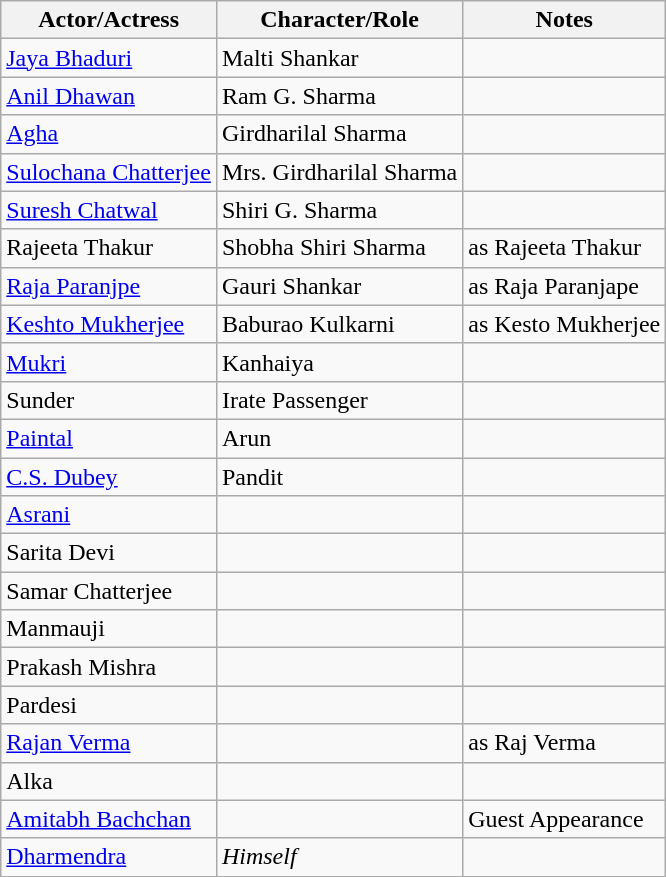<table class="wikitable">
<tr>
<th>Actor/Actress</th>
<th>Character/Role</th>
<th>Notes</th>
</tr>
<tr>
<td><a href='#'>Jaya Bhaduri</a></td>
<td>Malti Shankar</td>
<td></td>
</tr>
<tr>
<td><a href='#'>Anil Dhawan</a></td>
<td>Ram G. Sharma</td>
<td></td>
</tr>
<tr>
<td><a href='#'>Agha</a></td>
<td>Girdharilal Sharma</td>
<td></td>
</tr>
<tr>
<td><a href='#'>Sulochana Chatterjee</a></td>
<td>Mrs. Girdharilal Sharma</td>
<td></td>
</tr>
<tr>
<td><a href='#'>Suresh Chatwal</a></td>
<td>Shiri G. Sharma</td>
<td></td>
</tr>
<tr>
<td>Rajeeta Thakur</td>
<td>Shobha Shiri Sharma</td>
<td>as Rajeeta Thakur</td>
</tr>
<tr>
<td><a href='#'>Raja Paranjpe</a></td>
<td>Gauri Shankar</td>
<td>as Raja Paranjape</td>
</tr>
<tr>
<td><a href='#'>Keshto Mukherjee</a></td>
<td>Baburao Kulkarni</td>
<td>as Kesto Mukherjee</td>
</tr>
<tr>
<td><a href='#'>Mukri</a></td>
<td>Kanhaiya</td>
<td></td>
</tr>
<tr>
<td>Sunder</td>
<td>Irate Passenger</td>
<td></td>
</tr>
<tr>
<td><a href='#'>Paintal</a></td>
<td>Arun</td>
<td></td>
</tr>
<tr>
<td><a href='#'>C.S. Dubey</a></td>
<td>Pandit</td>
<td></td>
</tr>
<tr>
<td><a href='#'>Asrani</a></td>
<td></td>
<td></td>
</tr>
<tr>
<td>Sarita Devi</td>
<td></td>
<td></td>
</tr>
<tr>
<td>Samar Chatterjee</td>
<td></td>
<td></td>
</tr>
<tr>
<td>Manmauji</td>
<td></td>
<td></td>
</tr>
<tr>
<td>Prakash Mishra</td>
<td></td>
<td></td>
</tr>
<tr>
<td>Pardesi</td>
<td></td>
<td></td>
</tr>
<tr>
<td><a href='#'>Rajan Verma</a></td>
<td></td>
<td>as Raj Verma</td>
</tr>
<tr>
<td>Alka</td>
<td></td>
<td></td>
</tr>
<tr>
<td><a href='#'>Amitabh Bachchan</a></td>
<td></td>
<td>Guest Appearance</td>
</tr>
<tr>
<td><a href='#'>Dharmendra</a></td>
<td><em>Himself</em></td>
<td></td>
</tr>
<tr>
</tr>
</table>
